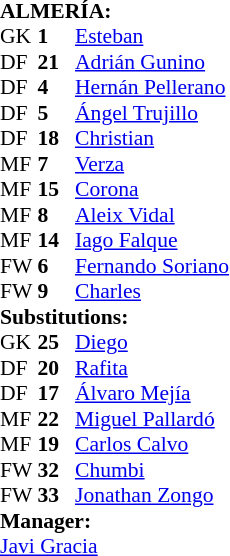<table style="font-size: 90%" cellspacing="0" cellpadding="0">
<tr>
<td colspan=4><strong>ALMERÍA:</strong></td>
</tr>
<tr>
<th width=25></th>
<th width=25></th>
</tr>
<tr>
<td>GK</td>
<td><strong>1</strong></td>
<td> <a href='#'>Esteban</a></td>
</tr>
<tr>
<td>DF</td>
<td><strong>21</strong></td>
<td> <a href='#'>Adrián Gunino</a></td>
<td></td>
</tr>
<tr>
<td>DF</td>
<td><strong>4</strong></td>
<td> <a href='#'>Hernán Pellerano</a></td>
</tr>
<tr>
<td>DF</td>
<td><strong>5</strong></td>
<td> <a href='#'>Ángel Trujillo</a></td>
</tr>
<tr>
<td>DF</td>
<td><strong>18</strong></td>
<td> <a href='#'>Christian</a></td>
</tr>
<tr>
<td>MF</td>
<td><strong>7</strong></td>
<td> <a href='#'>Verza</a></td>
<td></td>
</tr>
<tr>
<td>MF</td>
<td><strong>15</strong></td>
<td> <a href='#'>Corona</a></td>
<td></td>
<td></td>
</tr>
<tr>
<td>MF</td>
<td><strong>8</strong></td>
<td> <a href='#'>Aleix Vidal</a></td>
<td></td>
<td></td>
</tr>
<tr>
<td>MF</td>
<td><strong>14</strong></td>
<td> <a href='#'>Iago Falque</a></td>
<td></td>
<td></td>
</tr>
<tr>
<td>FW</td>
<td><strong>6</strong></td>
<td> <a href='#'>Fernando Soriano</a></td>
<td></td>
</tr>
<tr>
<td>FW</td>
<td><strong>9</strong></td>
<td> <a href='#'>Charles</a></td>
<td></td>
</tr>
<tr>
<td colspan=3><strong>Substitutions:</strong></td>
</tr>
<tr>
<td>GK</td>
<td><strong>25</strong></td>
<td> <a href='#'>Diego</a></td>
</tr>
<tr>
<td>DF</td>
<td><strong>20</strong></td>
<td> <a href='#'>Rafita</a></td>
</tr>
<tr>
<td>DF</td>
<td><strong>17</strong></td>
<td> <a href='#'>Álvaro Mejía</a></td>
<td></td>
<td></td>
</tr>
<tr>
<td>MF</td>
<td><strong>22</strong></td>
<td> <a href='#'>Miguel Pallardó</a></td>
</tr>
<tr>
<td>MF</td>
<td><strong>19</strong></td>
<td> <a href='#'>Carlos Calvo</a></td>
<td></td>
<td></td>
</tr>
<tr>
<td>FW</td>
<td><strong>32</strong></td>
<td> <a href='#'>Chumbi</a></td>
</tr>
<tr>
<td>FW</td>
<td><strong>33</strong></td>
<td> <a href='#'>Jonathan Zongo</a></td>
<td></td>
<td></td>
</tr>
<tr>
<td colspan=3><strong>Manager:</strong></td>
</tr>
<tr>
<td colspan=3> <a href='#'>Javi Gracia</a></td>
</tr>
</table>
